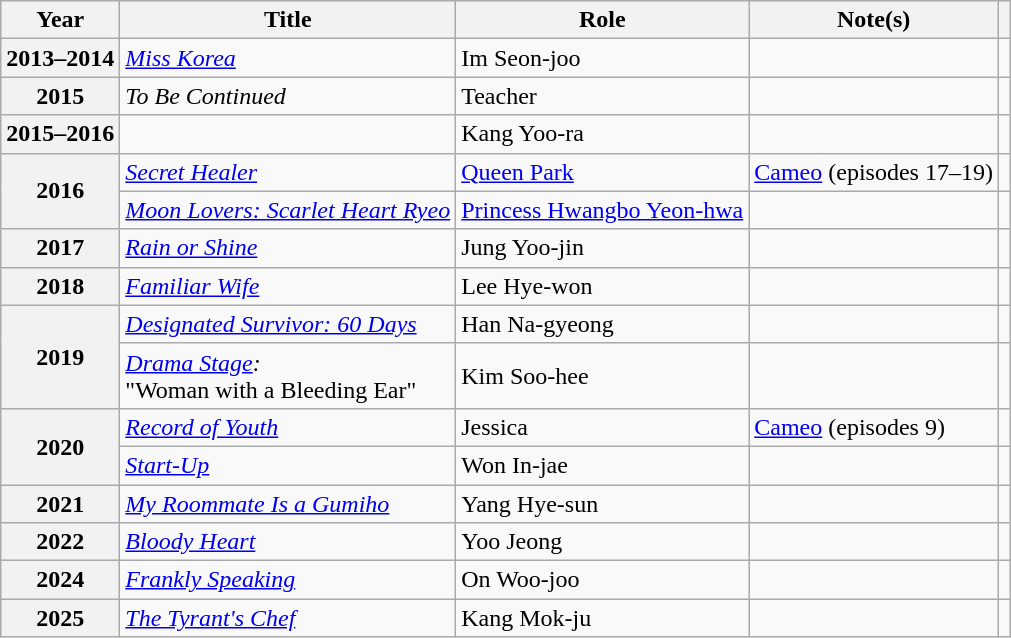<table class="wikitable plainrowheaders sortable">
<tr>
<th scope="col">Year</th>
<th scope="col">Title</th>
<th scope="col">Role</th>
<th scope="col">Note(s)</th>
<th scope="col" class="unsortable"></th>
</tr>
<tr>
<th scope="row">2013–2014</th>
<td><em><a href='#'>Miss Korea</a></em></td>
<td>Im Seon-joo</td>
<td></td>
<td style="text-align:center"></td>
</tr>
<tr>
<th scope="row">2015</th>
<td><em>To Be Continued</em></td>
<td>Teacher</td>
<td></td>
<td style="text-align:center"></td>
</tr>
<tr>
<th scope="row">2015–2016</th>
<td><em></em></td>
<td>Kang Yoo-ra</td>
<td></td>
<td style="text-align:center"></td>
</tr>
<tr>
<th scope="row" rowspan="2">2016</th>
<td><em><a href='#'>Secret Healer</a></em></td>
<td><a href='#'>Queen Park</a></td>
<td><a href='#'>Cameo</a> (episodes 17–19)</td>
<td style="text-align:center"></td>
</tr>
<tr>
<td><em><a href='#'>Moon Lovers: Scarlet Heart Ryeo</a></em></td>
<td><a href='#'>Princess Hwangbo Yeon-hwa</a></td>
<td></td>
<td style="text-align:center"></td>
</tr>
<tr>
<th scope="row">2017</th>
<td><em><a href='#'>Rain or Shine</a></em></td>
<td>Jung Yoo-jin</td>
<td></td>
<td style="text-align:center"></td>
</tr>
<tr>
<th scope="row">2018</th>
<td><em><a href='#'>Familiar Wife</a></em></td>
<td>Lee Hye-won</td>
<td></td>
<td style="text-align:center"></td>
</tr>
<tr>
<th scope="row" rowspan="2">2019</th>
<td><em><a href='#'>Designated Survivor: 60 Days</a></em></td>
<td>Han Na-gyeong</td>
<td></td>
<td style="text-align:center"></td>
</tr>
<tr>
<td><em><a href='#'>Drama Stage</a>:</em><br>"Woman with a Bleeding Ear"</td>
<td>Kim Soo-hee</td>
<td></td>
<td style="text-align:center"></td>
</tr>
<tr>
<th scope="row" rowspan="2">2020</th>
<td><em><a href='#'>Record of Youth</a></em></td>
<td>Jessica</td>
<td><a href='#'>Cameo</a> (episodes 9)</td>
<td style="text-align:center"></td>
</tr>
<tr>
<td><em><a href='#'>Start-Up</a></em></td>
<td>Won In-jae</td>
<td></td>
<td style="text-align:center"></td>
</tr>
<tr>
<th scope="row">2021</th>
<td><em><a href='#'>My Roommate Is a Gumiho</a></em></td>
<td>Yang Hye-sun</td>
<td></td>
<td style="text-align:center"></td>
</tr>
<tr>
<th scope="row">2022</th>
<td><em><a href='#'>Bloody Heart</a></em></td>
<td>Yoo Jeong</td>
<td></td>
<td style="text-align:center"></td>
</tr>
<tr>
<th scope="row">2024</th>
<td><em><a href='#'>Frankly Speaking</a></em></td>
<td>On Woo-joo</td>
<td></td>
<td style="text-align:center"></td>
</tr>
<tr>
<th scope="row">2025</th>
<td><em><a href='#'>The Tyrant's Chef</a></em></td>
<td>Kang Mok-ju</td>
<td></td>
<td></td>
</tr>
</table>
